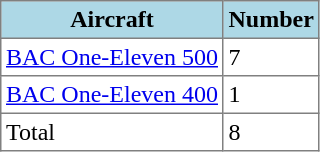<table class="toccolours" border="1" cellpadding="3" style="border-collapse:collapse">
<tr bgcolor=lightblue>
<th>Aircraft</th>
<th>Number</th>
</tr>
<tr>
<td><a href='#'>BAC One-Eleven 500</a></td>
<td>7</td>
</tr>
<tr>
<td><a href='#'>BAC One-Eleven 400</a></td>
<td>1</td>
</tr>
<tr>
<td>Total</td>
<td>8</td>
</tr>
</table>
